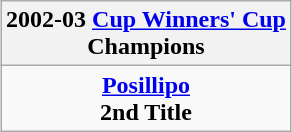<table class=wikitable style="text-align:center; margin:auto">
<tr>
<th>2002-03 <a href='#'>Cup Winners' Cup</a><br>Champions</th>
</tr>
<tr>
<td align=center> <strong><a href='#'>Posillipo</a></strong><br><strong>2nd Title</strong></td>
</tr>
</table>
